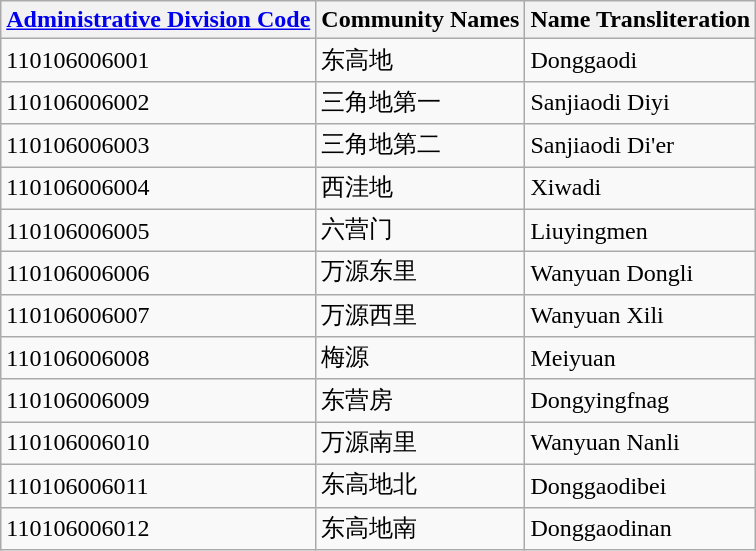<table class="wikitable sortable">
<tr>
<th><a href='#'>Administrative Division Code</a></th>
<th>Community Names</th>
<th>Name Transliteration</th>
</tr>
<tr>
<td>110106006001</td>
<td>东高地</td>
<td>Donggaodi</td>
</tr>
<tr>
<td>110106006002</td>
<td>三角地第一</td>
<td>Sanjiaodi Diyi</td>
</tr>
<tr>
<td>110106006003</td>
<td>三角地第二</td>
<td>Sanjiaodi Di'er</td>
</tr>
<tr>
<td>110106006004</td>
<td>西洼地</td>
<td>Xiwadi</td>
</tr>
<tr>
<td>110106006005</td>
<td>六营门</td>
<td>Liuyingmen</td>
</tr>
<tr>
<td>110106006006</td>
<td>万源东里</td>
<td>Wanyuan Dongli</td>
</tr>
<tr>
<td>110106006007</td>
<td>万源西里</td>
<td>Wanyuan Xili</td>
</tr>
<tr>
<td>110106006008</td>
<td>梅源</td>
<td>Meiyuan</td>
</tr>
<tr>
<td>110106006009</td>
<td>东营房</td>
<td>Dongyingfnag</td>
</tr>
<tr>
<td>110106006010</td>
<td>万源南里</td>
<td>Wanyuan Nanli</td>
</tr>
<tr>
<td>110106006011</td>
<td>东高地北</td>
<td>Donggaodibei</td>
</tr>
<tr>
<td>110106006012</td>
<td>东高地南</td>
<td>Donggaodinan</td>
</tr>
</table>
